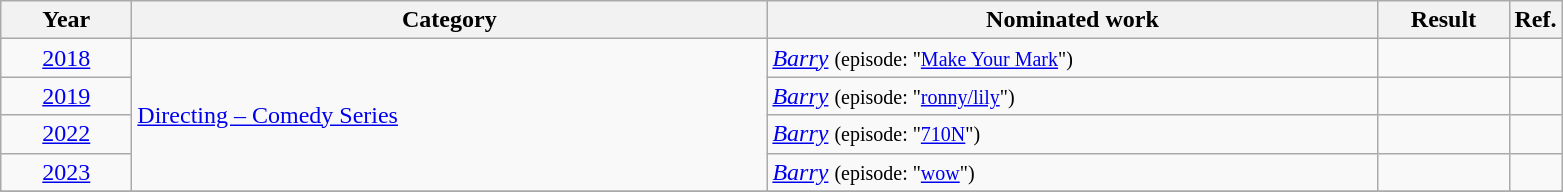<table class=wikitable>
<tr>
<th scope="col" style="width:5em;">Year</th>
<th scope="col" style="width:26em;">Category</th>
<th scope="col" style="width:25em;">Nominated work</th>
<th scope="col" style="width:5em;">Result</th>
<th>Ref.</th>
</tr>
<tr>
<td style="text-align:center;"><a href='#'>2018</a></td>
<td rowspan=4><a href='#'>Directing – Comedy Series</a></td>
<td><em><a href='#'>Barry</a></em> <small> (episode: "<a href='#'>Make Your Mark</a>") </small></td>
<td></td>
<td style="text-align:center;"></td>
</tr>
<tr>
<td style="text-align:center;"><a href='#'>2019</a></td>
<td><em><a href='#'>Barry</a></em> <small> (episode: "<a href='#'>ronny/lily</a>") </small></td>
<td></td>
<td style="text-align:center;"></td>
</tr>
<tr>
<td style="text-align:center;"><a href='#'>2022</a></td>
<td><em><a href='#'>Barry</a></em> <small> (episode: "<a href='#'>710N</a>") </small></td>
<td></td>
<td style="text-align:center;"></td>
</tr>
<tr>
<td style="text-align:center;"><a href='#'>2023</a></td>
<td><em><a href='#'>Barry</a></em> <small> (episode: "<a href='#'>wow</a>") </small></td>
<td></td>
<td style="text-align:center;"></td>
</tr>
<tr>
</tr>
</table>
